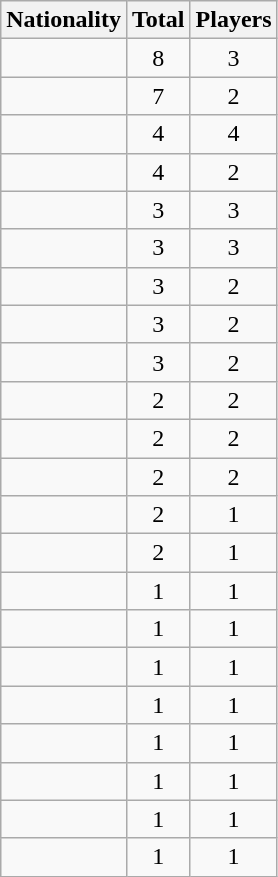<table class="sortable plainrowheaders wikitable">
<tr>
<th scope=col>Nationality</th>
<th scope=col>Total</th>
<th scope=col>Players</th>
</tr>
<tr>
<td scope=row></td>
<td align=center>8</td>
<td align=center>3</td>
</tr>
<tr>
<td scope=row></td>
<td align=center>7</td>
<td align=center>2</td>
</tr>
<tr>
<td scope=row></td>
<td align=center>4</td>
<td align=center>4</td>
</tr>
<tr>
<td scope=row></td>
<td align=center>4</td>
<td align=center>2</td>
</tr>
<tr>
<td scope=row></td>
<td align=center>3</td>
<td align=center>3</td>
</tr>
<tr>
<td scope=row></td>
<td align=center>3</td>
<td align=center>3</td>
</tr>
<tr>
<td scope=row></td>
<td align=center>3</td>
<td align=center>2</td>
</tr>
<tr>
<td scope=row></td>
<td align=center>3</td>
<td align=center>2</td>
</tr>
<tr>
<td scope=row></td>
<td align=center>3</td>
<td align=center>2</td>
</tr>
<tr>
<td scope=row></td>
<td align=center>2</td>
<td align=center>2</td>
</tr>
<tr>
<td scope=row></td>
<td align=center>2</td>
<td align=center>2</td>
</tr>
<tr>
<td scope=row></td>
<td align=center>2</td>
<td align=center>2</td>
</tr>
<tr>
<td scope=row></td>
<td align=center>2</td>
<td align=center>1</td>
</tr>
<tr>
<td scope=row></td>
<td align=center>2</td>
<td align=center>1</td>
</tr>
<tr>
<td scope=row></td>
<td align=center>1</td>
<td align=center>1</td>
</tr>
<tr>
<td scope=row></td>
<td align=center>1</td>
<td align=center>1</td>
</tr>
<tr>
<td scope=row></td>
<td align=center>1</td>
<td align=center>1</td>
</tr>
<tr>
<td scope=row></td>
<td align=center>1</td>
<td align=center>1</td>
</tr>
<tr>
<td scope=row></td>
<td align=center>1</td>
<td align=center>1</td>
</tr>
<tr>
<td scope=row></td>
<td align=center>1</td>
<td align=center>1</td>
</tr>
<tr>
<td scope=row></td>
<td align=center>1</td>
<td align=center>1</td>
</tr>
<tr>
<td scope=row></td>
<td align=center>1</td>
<td align=center>1</td>
</tr>
</table>
